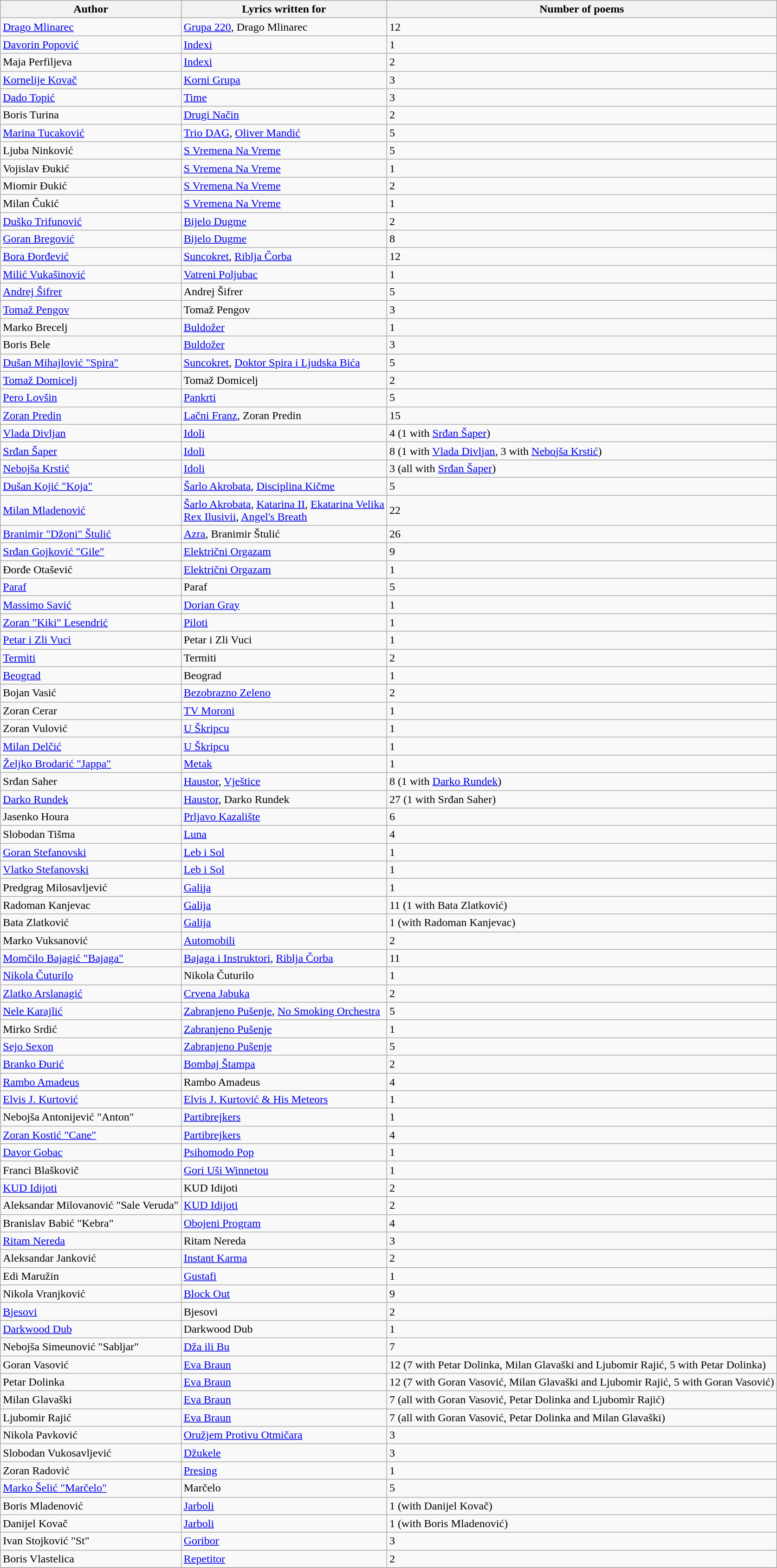<table class="wikitable sortable">
<tr>
<th class="unsortable">Author</th>
<th class="unsortable">Lyrics written for</th>
<th>Number of poems</th>
</tr>
<tr>
<td><a href='#'>Drago Mlinarec</a></td>
<td><a href='#'>Grupa 220</a>, Drago Mlinarec</td>
<td>12</td>
</tr>
<tr>
<td><a href='#'>Davorin Popović</a></td>
<td><a href='#'>Indexi</a></td>
<td>1</td>
</tr>
<tr>
<td>Maja Perfiljeva</td>
<td><a href='#'>Indexi</a></td>
<td>2</td>
</tr>
<tr>
<td><a href='#'>Kornelije Kovač</a></td>
<td><a href='#'>Korni Grupa</a></td>
<td>3</td>
</tr>
<tr>
<td><a href='#'>Dado Topić</a></td>
<td><a href='#'>Time</a></td>
<td>3</td>
</tr>
<tr>
<td>Boris Turina</td>
<td><a href='#'>Drugi Način</a></td>
<td>2</td>
</tr>
<tr>
<td><a href='#'>Marina Tucaković</a></td>
<td><a href='#'>Trio DAG</a>, <a href='#'>Oliver Mandić</a></td>
<td>5</td>
</tr>
<tr>
<td>Ljuba Ninković</td>
<td><a href='#'>S Vremena Na Vreme</a></td>
<td>5</td>
</tr>
<tr>
<td>Vojislav Đukić</td>
<td><a href='#'>S Vremena Na Vreme</a></td>
<td>1</td>
</tr>
<tr>
<td>Miomir Đukić</td>
<td><a href='#'>S Vremena Na Vreme</a></td>
<td>2</td>
</tr>
<tr>
<td>Milan Čukić</td>
<td><a href='#'>S Vremena Na Vreme</a></td>
<td>1</td>
</tr>
<tr>
<td><a href='#'>Duško Trifunović</a></td>
<td><a href='#'>Bijelo Dugme</a></td>
<td>2</td>
</tr>
<tr>
<td><a href='#'>Goran Bregović</a></td>
<td><a href='#'>Bijelo Dugme</a></td>
<td>8</td>
</tr>
<tr>
<td><a href='#'>Bora Đorđević</a></td>
<td><a href='#'>Suncokret</a>, <a href='#'>Riblja Čorba</a></td>
<td>12</td>
</tr>
<tr>
<td><a href='#'>Milić Vukašinović</a></td>
<td><a href='#'>Vatreni Poljubac</a></td>
<td>1</td>
</tr>
<tr>
<td><a href='#'>Andrej Šifrer</a></td>
<td>Andrej Šifrer</td>
<td>5</td>
</tr>
<tr>
<td><a href='#'>Tomaž Pengov</a></td>
<td>Tomaž Pengov</td>
<td>3</td>
</tr>
<tr>
<td>Marko Brecelj</td>
<td><a href='#'>Buldožer</a></td>
<td>1</td>
</tr>
<tr>
<td>Boris Bele</td>
<td><a href='#'>Buldožer</a></td>
<td>3</td>
</tr>
<tr>
<td><a href='#'>Dušan Mihajlović "Spira"</a></td>
<td><a href='#'>Suncokret</a>, <a href='#'>Doktor Spira i Ljudska Bića</a></td>
<td>5</td>
</tr>
<tr>
<td><a href='#'>Tomaž Domicelj</a></td>
<td>Tomaž Domicelj</td>
<td>2</td>
</tr>
<tr>
<td><a href='#'>Pero Lovšin</a></td>
<td><a href='#'>Pankrti</a></td>
<td>5</td>
</tr>
<tr>
<td><a href='#'>Zoran Predin</a></td>
<td><a href='#'>Lačni Franz</a>, Zoran Predin</td>
<td>15</td>
</tr>
<tr>
<td><a href='#'>Vlada Divljan</a></td>
<td><a href='#'>Idoli</a></td>
<td>4 (1 with <a href='#'>Srđan Šaper</a>)</td>
</tr>
<tr>
<td><a href='#'>Srđan Šaper</a></td>
<td><a href='#'>Idoli</a></td>
<td>8 (1 with <a href='#'>Vlada Divljan</a>, 3 with <a href='#'>Nebojša Krstić</a>)</td>
</tr>
<tr>
<td><a href='#'>Nebojša Krstić</a></td>
<td><a href='#'>Idoli</a></td>
<td>3 (all with <a href='#'>Srđan Šaper</a>)</td>
</tr>
<tr>
<td><a href='#'>Dušan Kojić "Koja"</a></td>
<td><a href='#'>Šarlo Akrobata</a>, <a href='#'>Disciplina Kičme</a></td>
<td>5</td>
</tr>
<tr>
<td><a href='#'>Milan Mladenović</a></td>
<td><a href='#'>Šarlo Akrobata</a>, <a href='#'>Katarina II</a>, <a href='#'>Ekatarina Velika</a><br><a href='#'>Rex Ilusivii</a>, <a href='#'>Angel's Breath</a></td>
<td>22</td>
</tr>
<tr>
<td><a href='#'>Branimir "Džoni" Štulić</a></td>
<td><a href='#'>Azra</a>, Branimir Štulić</td>
<td>26</td>
</tr>
<tr>
<td><a href='#'>Srđan Gojković "Gile"</a></td>
<td><a href='#'>Električni Orgazam</a></td>
<td>9</td>
</tr>
<tr>
<td>Đorđe Otašević</td>
<td><a href='#'>Električni Orgazam</a></td>
<td>1</td>
</tr>
<tr>
<td><a href='#'>Paraf</a></td>
<td>Paraf</td>
<td>5</td>
</tr>
<tr>
<td><a href='#'>Massimo Savić</a></td>
<td><a href='#'>Dorian Gray</a></td>
<td>1</td>
</tr>
<tr>
<td><a href='#'>Zoran "Kiki" Lesendrić</a></td>
<td><a href='#'>Piloti</a></td>
<td>1</td>
</tr>
<tr>
<td><a href='#'>Petar i Zli Vuci</a></td>
<td>Petar i Zli Vuci</td>
<td>1</td>
</tr>
<tr>
<td><a href='#'>Termiti</a></td>
<td>Termiti</td>
<td>2</td>
</tr>
<tr>
<td><a href='#'>Beograd</a></td>
<td>Beograd</td>
<td>1</td>
</tr>
<tr>
<td>Bojan Vasić</td>
<td><a href='#'>Bezobrazno Zeleno</a></td>
<td>2</td>
</tr>
<tr>
<td>Zoran Cerar</td>
<td><a href='#'>TV Moroni</a></td>
<td>1</td>
</tr>
<tr>
<td>Zoran Vulović</td>
<td><a href='#'>U Škripcu</a></td>
<td>1</td>
</tr>
<tr>
<td><a href='#'>Milan Delčić</a></td>
<td><a href='#'>U Škripcu</a></td>
<td>1</td>
</tr>
<tr>
<td><a href='#'>Željko Brodarić "Jappa"</a></td>
<td><a href='#'>Metak</a></td>
<td>1</td>
</tr>
<tr>
<td>Srđan Saher</td>
<td><a href='#'>Haustor</a>, <a href='#'>Vještice</a></td>
<td>8 (1 with <a href='#'>Darko Rundek</a>)</td>
</tr>
<tr>
<td><a href='#'>Darko Rundek</a></td>
<td><a href='#'>Haustor</a>, Darko Rundek</td>
<td>27 (1 with Srđan Saher)</td>
</tr>
<tr>
<td>Jasenko Houra</td>
<td><a href='#'>Prljavo Kazalište</a></td>
<td>6</td>
</tr>
<tr>
<td>Slobodan Tišma</td>
<td><a href='#'>Luna</a></td>
<td>4</td>
</tr>
<tr>
<td><a href='#'>Goran Stefanovski</a></td>
<td><a href='#'>Leb i Sol</a></td>
<td>1</td>
</tr>
<tr>
<td><a href='#'>Vlatko Stefanovski</a></td>
<td><a href='#'>Leb i Sol</a></td>
<td>1</td>
</tr>
<tr>
<td>Predgrag Milosavljević</td>
<td><a href='#'>Galija</a></td>
<td>1</td>
</tr>
<tr>
<td>Radoman Kanjevac</td>
<td><a href='#'>Galija</a></td>
<td>11 (1 with Bata Zlatković)</td>
</tr>
<tr>
<td>Bata Zlatković</td>
<td><a href='#'>Galija</a></td>
<td>1 (with Radoman Kanjevac)</td>
</tr>
<tr>
<td>Marko Vuksanović</td>
<td><a href='#'>Automobili</a></td>
<td>2</td>
</tr>
<tr>
<td><a href='#'>Momčilo Bajagić "Bajaga"</a></td>
<td><a href='#'>Bajaga i Instruktori</a>, <a href='#'>Riblja Čorba</a></td>
<td>11</td>
</tr>
<tr>
<td><a href='#'>Nikola Čuturilo</a></td>
<td>Nikola Čuturilo</td>
<td>1</td>
</tr>
<tr>
<td><a href='#'>Zlatko Arslanagić</a></td>
<td><a href='#'>Crvena Jabuka</a></td>
<td>2</td>
</tr>
<tr>
<td><a href='#'>Nele Karajlić</a></td>
<td><a href='#'>Zabranjeno Pušenje</a>, <a href='#'>No Smoking Orchestra</a></td>
<td>5</td>
</tr>
<tr>
<td>Mirko Srdić</td>
<td><a href='#'>Zabranjeno Pušenje</a></td>
<td>1</td>
</tr>
<tr>
<td><a href='#'>Sejo Sexon</a></td>
<td><a href='#'>Zabranjeno Pušenje</a></td>
<td>5</td>
</tr>
<tr>
<td><a href='#'>Branko Đurić</a></td>
<td><a href='#'>Bombaj Štampa</a></td>
<td>2</td>
</tr>
<tr>
<td><a href='#'>Rambo Amadeus</a></td>
<td>Rambo Amadeus</td>
<td>4</td>
</tr>
<tr>
<td><a href='#'>Elvis J. Kurtović</a></td>
<td><a href='#'>Elvis J. Kurtović & His Meteors</a></td>
<td>1</td>
</tr>
<tr>
<td>Nebojša Antonijević "Anton"</td>
<td><a href='#'>Partibrejkers</a></td>
<td>1</td>
</tr>
<tr>
<td><a href='#'>Zoran Kostić "Cane"</a></td>
<td><a href='#'>Partibrejkers</a></td>
<td>4</td>
</tr>
<tr>
<td><a href='#'>Davor Gobac</a></td>
<td><a href='#'>Psihomodo Pop</a></td>
<td>1</td>
</tr>
<tr>
<td>Franci Blaškovič</td>
<td><a href='#'>Gori Uši Winnetou</a></td>
<td>1</td>
</tr>
<tr>
<td><a href='#'>KUD Idijoti</a></td>
<td>KUD Idijoti</td>
<td>2</td>
</tr>
<tr>
<td>Aleksandar Milovanović "Sale Veruda"</td>
<td><a href='#'>KUD Idijoti</a></td>
<td>2</td>
</tr>
<tr>
<td>Branislav Babić "Kebra"</td>
<td><a href='#'>Obojeni Program</a></td>
<td>4</td>
</tr>
<tr>
<td><a href='#'>Ritam Nereda</a></td>
<td>Ritam Nereda</td>
<td>3</td>
</tr>
<tr>
<td>Aleksandar Janković</td>
<td><a href='#'>Instant Karma</a></td>
<td>2</td>
</tr>
<tr>
<td>Edi Maružin</td>
<td><a href='#'>Gustafi</a></td>
<td>1</td>
</tr>
<tr>
<td>Nikola Vranjković</td>
<td><a href='#'>Block Out</a></td>
<td>9</td>
</tr>
<tr>
<td><a href='#'>Bjesovi</a></td>
<td>Bjesovi</td>
<td>2</td>
</tr>
<tr>
<td><a href='#'>Darkwood Dub</a></td>
<td>Darkwood Dub</td>
<td>1</td>
</tr>
<tr>
<td>Nebojša Simeunović "Sabljar"</td>
<td><a href='#'>Dža ili Bu</a></td>
<td>7</td>
</tr>
<tr>
<td>Goran Vasović</td>
<td><a href='#'>Eva Braun</a></td>
<td>12 (7 with Petar Dolinka, Milan Glavaški and Ljubomir Rajić, 5 with Petar Dolinka)</td>
</tr>
<tr>
<td>Petar Dolinka</td>
<td><a href='#'>Eva Braun</a></td>
<td>12 (7 with Goran Vasović, Milan Glavaški and Ljubomir Rajić, 5 with Goran Vasović)</td>
</tr>
<tr>
<td>Milan Glavaški</td>
<td><a href='#'>Eva Braun</a></td>
<td>7 (all with Goran Vasović, Petar Dolinka and Ljubomir Rajić)</td>
</tr>
<tr>
<td>Ljubomir Rajić</td>
<td><a href='#'>Eva Braun</a></td>
<td>7 (all with Goran Vasović, Petar Dolinka and Milan Glavaški)</td>
</tr>
<tr>
<td>Nikola Pavković</td>
<td><a href='#'>Oružjem Protivu Otmičara</a></td>
<td>3</td>
</tr>
<tr>
<td>Slobodan Vukosavljević</td>
<td><a href='#'>Džukele</a></td>
<td>3</td>
</tr>
<tr>
<td>Zoran Radović</td>
<td><a href='#'>Presing</a></td>
<td>1</td>
</tr>
<tr>
<td><a href='#'>Marko Šelić "Marčelo"</a></td>
<td>Marčelo</td>
<td>5</td>
</tr>
<tr>
<td>Boris Mladenović</td>
<td><a href='#'>Jarboli</a></td>
<td>1 (with Danijel Kovač)</td>
</tr>
<tr>
<td>Danijel Kovač</td>
<td><a href='#'>Jarboli</a></td>
<td>1 (with Boris Mladenović)</td>
</tr>
<tr>
<td>Ivan Stojković "St"</td>
<td><a href='#'>Goribor</a></td>
<td>3</td>
</tr>
<tr>
<td>Boris Vlastelica</td>
<td><a href='#'>Repetitor</a></td>
<td>2</td>
</tr>
<tr>
</tr>
</table>
